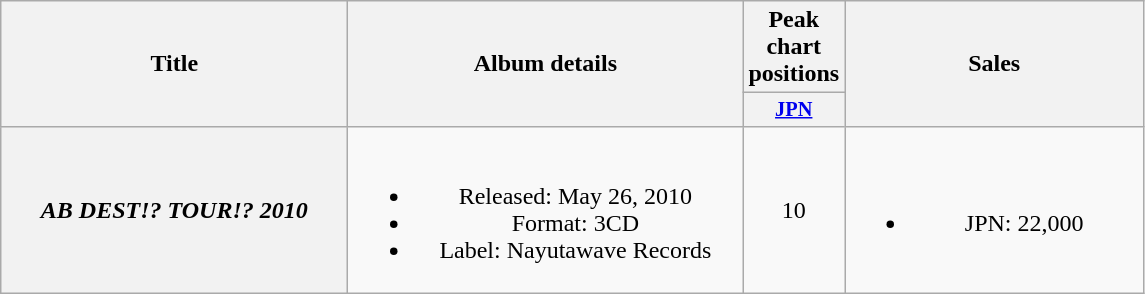<table class="wikitable plainrowheaders" style="text-align:center;" border="1">
<tr>
<th scope="col" rowspan="2" style="width:14em;">Title</th>
<th scope="col" rowspan="2" style="width:16em;">Album details</th>
<th scope="col" colspan="1">Peak chart positions</th>
<th scope="col" rowspan="2" style="width:12em;">Sales <br></th>
</tr>
<tr>
<th scope="col" style="width:3em;font-size:85%;"><a href='#'>JPN</a><br></th>
</tr>
<tr>
<th scope="row"><em>AB DEST!? TOUR!? 2010</em></th>
<td><br><ul><li>Released: May 26, 2010</li><li>Format: 3CD</li><li>Label: Nayutawave Records</li></ul></td>
<td>10</td>
<td><br><ul><li>JPN: 22,000</li></ul></td>
</tr>
</table>
